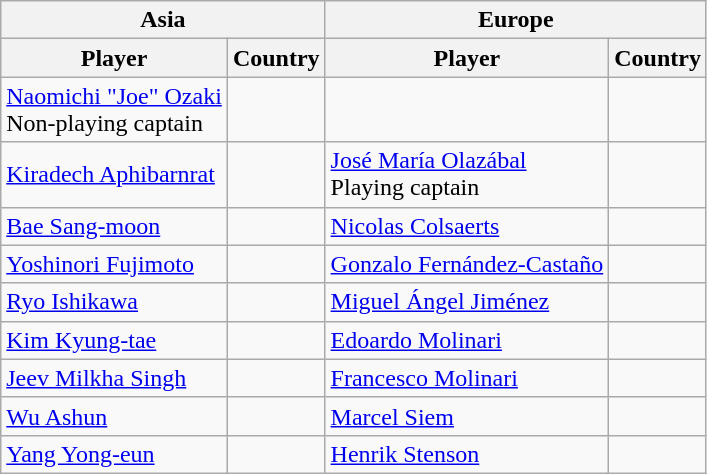<table class="wikitable">
<tr>
<th colspan=2>Asia</th>
<th colspan=2>Europe</th>
</tr>
<tr>
<th>Player</th>
<th>Country</th>
<th>Player</th>
<th>Country</th>
</tr>
<tr>
<td><a href='#'>Naomichi "Joe" Ozaki</a><br>Non-playing captain</td>
<td></td>
<td></td>
<td></td>
</tr>
<tr>
<td><a href='#'>Kiradech Aphibarnrat</a></td>
<td></td>
<td><a href='#'>José María Olazábal</a><br>Playing captain</td>
<td></td>
</tr>
<tr>
<td><a href='#'>Bae Sang-moon</a></td>
<td></td>
<td><a href='#'>Nicolas Colsaerts</a></td>
<td></td>
</tr>
<tr>
<td><a href='#'>Yoshinori Fujimoto</a></td>
<td></td>
<td><a href='#'>Gonzalo Fernández-Castaño</a></td>
<td></td>
</tr>
<tr>
<td><a href='#'>Ryo Ishikawa</a></td>
<td></td>
<td><a href='#'>Miguel Ángel Jiménez</a></td>
<td></td>
</tr>
<tr>
<td><a href='#'>Kim Kyung-tae</a></td>
<td></td>
<td><a href='#'>Edoardo Molinari</a></td>
<td></td>
</tr>
<tr>
<td><a href='#'>Jeev Milkha Singh</a></td>
<td></td>
<td><a href='#'>Francesco Molinari</a></td>
<td></td>
</tr>
<tr>
<td><a href='#'>Wu Ashun</a></td>
<td></td>
<td><a href='#'>Marcel Siem</a></td>
<td></td>
</tr>
<tr>
<td><a href='#'>Yang Yong-eun</a></td>
<td></td>
<td><a href='#'>Henrik Stenson</a></td>
<td></td>
</tr>
</table>
